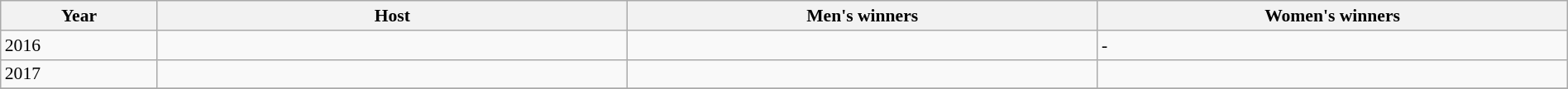<table class="wikitable sortable" style="font-size:90%; width: 100%; text-align: left;">
<tr>
<th width=5%>Year</th>
<th width=15%>Host</th>
<th width=15%>Men's winners</th>
<th width=15%>Women's winners</th>
</tr>
<tr>
<td>2016</td>
<td></td>
<td></td>
<td>-</td>
</tr>
<tr>
<td>2017</td>
<td></td>
<td></td>
<td></td>
</tr>
<tr>
</tr>
</table>
